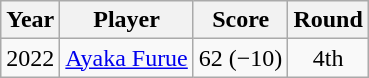<table class="wikitable">
<tr>
<th>Year</th>
<th>Player</th>
<th>Score</th>
<th>Round</th>
</tr>
<tr>
<td>2022</td>
<td><a href='#'>Ayaka Furue</a></td>
<td>62 (−10)</td>
<td align=center>4th</td>
</tr>
</table>
